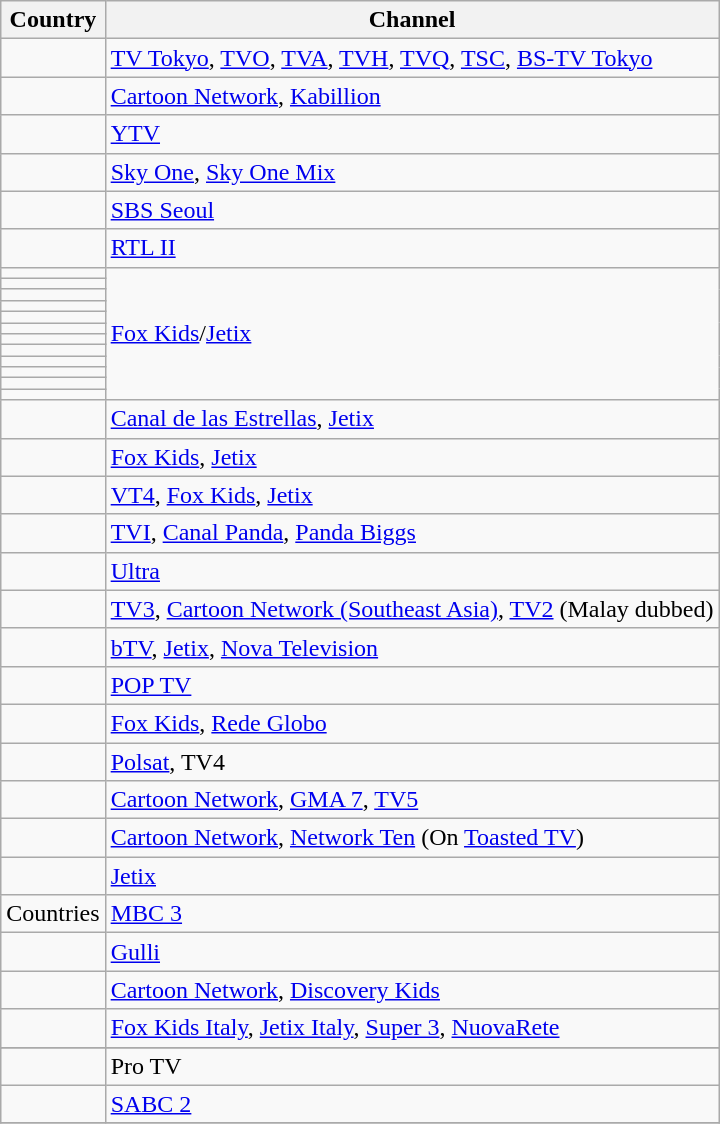<table class="wikitable">
<tr>
<th>Country</th>
<th>Channel</th>
</tr>
<tr>
<td></td>
<td><a href='#'>TV Tokyo</a>, <a href='#'>TVO</a>, <a href='#'>TVA</a>, <a href='#'>TVH</a>, <a href='#'>TVQ</a>, <a href='#'>TSC</a>, <a href='#'>BS-TV Tokyo</a></td>
</tr>
<tr>
<td></td>
<td><a href='#'>Cartoon Network</a>, <a href='#'>Kabillion</a></td>
</tr>
<tr>
<td></td>
<td><a href='#'>YTV</a></td>
</tr>
<tr>
<td></td>
<td><a href='#'>Sky One</a>, <a href='#'>Sky One Mix</a></td>
</tr>
<tr>
<td></td>
<td><a href='#'>SBS Seoul</a></td>
</tr>
<tr>
<td></td>
<td><a href='#'>RTL II</a></td>
</tr>
<tr>
<td></td>
<td rowspan="12"><a href='#'>Fox Kids</a>/<a href='#'>Jetix</a></td>
</tr>
<tr>
<td></td>
</tr>
<tr>
<td></td>
</tr>
<tr>
<td></td>
</tr>
<tr>
<td></td>
</tr>
<tr>
<td></td>
</tr>
<tr>
<td></td>
</tr>
<tr>
<td></td>
</tr>
<tr>
<td></td>
</tr>
<tr>
<td></td>
</tr>
<tr>
<td></td>
</tr>
<tr>
<td></td>
</tr>
<tr>
<td></td>
<td><a href='#'>Canal de las Estrellas</a>, <a href='#'>Jetix</a></td>
</tr>
<tr>
<td></td>
<td><a href='#'>Fox Kids</a>, <a href='#'>Jetix</a></td>
</tr>
<tr>
<td></td>
<td><a href='#'>VT4</a>, <a href='#'>Fox Kids</a>, <a href='#'>Jetix</a></td>
</tr>
<tr>
<td></td>
<td><a href='#'>TVI</a>, <a href='#'>Canal Panda</a>, <a href='#'>Panda Biggs</a></td>
</tr>
<tr>
<td></td>
<td><a href='#'>Ultra</a></td>
</tr>
<tr>
<td></td>
<td><a href='#'>TV3</a>, <a href='#'>Cartoon Network (Southeast Asia)</a>, <a href='#'>TV2</a> (Malay dubbed)</td>
</tr>
<tr>
<td></td>
<td><a href='#'>bTV</a>, <a href='#'>Jetix</a>, <a href='#'>Nova Television</a></td>
</tr>
<tr>
<td></td>
<td><a href='#'>POP TV</a></td>
</tr>
<tr>
<td></td>
<td><a href='#'>Fox Kids</a>, <a href='#'>Rede Globo</a></td>
</tr>
<tr>
<td></td>
<td><a href='#'>Polsat</a>, TV4</td>
</tr>
<tr>
<td></td>
<td><a href='#'>Cartoon Network</a>, <a href='#'>GMA 7</a>, <a href='#'>TV5</a></td>
</tr>
<tr>
<td></td>
<td><a href='#'>Cartoon Network</a>, <a href='#'>Network Ten</a> (On <a href='#'>Toasted TV</a>)</td>
</tr>
<tr>
<td></td>
<td><a href='#'>Jetix</a></td>
</tr>
<tr>
<td> Countries</td>
<td><a href='#'>MBC 3</a></td>
</tr>
<tr>
<td></td>
<td><a href='#'>Gulli</a></td>
</tr>
<tr>
<td></td>
<td><a href='#'>Cartoon Network</a>, <a href='#'>Discovery Kids</a></td>
</tr>
<tr>
<td></td>
<td><a href='#'>Fox Kids Italy</a>, <a href='#'>Jetix Italy</a>, <a href='#'>Super 3</a>, <a href='#'>NuovaRete</a></td>
</tr>
<tr>
</tr>
<tr>
<td></td>
<td>Pro TV</td>
</tr>
<tr>
<td></td>
<td><a href='#'>SABC 2</a></td>
</tr>
<tr>
</tr>
</table>
